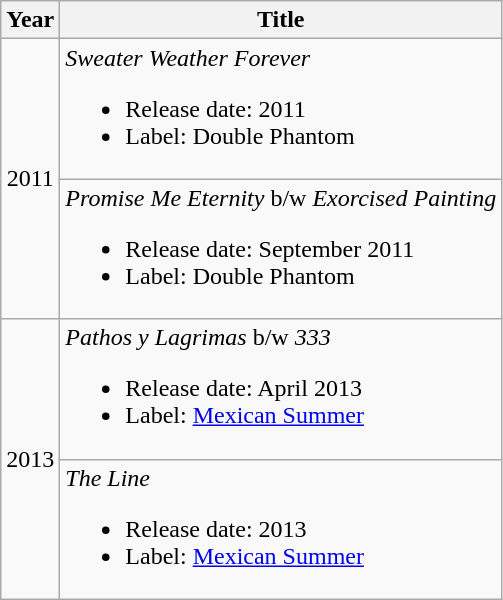<table class="wikitable" style=text-align:center;>
<tr>
<th rowspan="1">Year</th>
<th>Title</th>
</tr>
<tr>
<td rowspan="2">2011</td>
<td align="left"><em>Sweater Weather Forever</em><br><ul><li>Release date: 2011</li><li>Label: Double Phantom</li></ul></td>
</tr>
<tr>
<td align="left"><em>Promise Me Eternity</em> b/w <em>Exorcised Painting</em><br><ul><li>Release date: September 2011</li><li>Label: Double Phantom</li></ul></td>
</tr>
<tr>
<td rowspan="2">2013</td>
<td align="left"><em>Pathos y Lagrimas</em> b/w <em>333</em><br><ul><li>Release date: April 2013</li><li>Label: <a href='#'>Mexican Summer</a></li></ul></td>
</tr>
<tr>
<td align="left"><em>The Line</em><br><ul><li>Release date: 2013</li><li>Label: <a href='#'>Mexican Summer</a></li></ul></td>
</tr>
</table>
